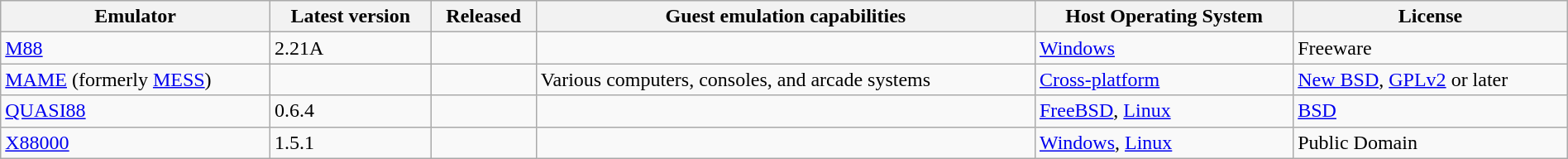<table class="wikitable sortable" style="width:100%">
<tr>
<th>Emulator</th>
<th>Latest version</th>
<th>Released</th>
<th>Guest emulation capabilities</th>
<th>Host Operating System</th>
<th>License</th>
</tr>
<tr>
<td><a href='#'>M88</a></td>
<td>2.21A</td>
<td></td>
<td></td>
<td><a href='#'>Windows</a></td>
<td>Freeware</td>
</tr>
<tr>
<td><a href='#'>MAME</a> (formerly <a href='#'>MESS</a>)</td>
<td></td>
<td></td>
<td>Various computers, consoles, and arcade systems</td>
<td><a href='#'>Cross-platform</a></td>
<td><a href='#'>New BSD</a>, <a href='#'>GPLv2</a> or later</td>
</tr>
<tr>
<td><a href='#'>QUASI88</a></td>
<td>0.6.4</td>
<td></td>
<td></td>
<td><a href='#'>FreeBSD</a>, <a href='#'>Linux</a></td>
<td><a href='#'>BSD</a></td>
</tr>
<tr>
<td><a href='#'>X88000</a></td>
<td>1.5.1</td>
<td></td>
<td></td>
<td><a href='#'>Windows</a>, <a href='#'>Linux</a></td>
<td>Public Domain</td>
</tr>
</table>
